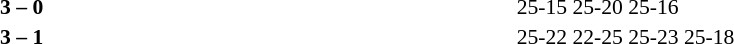<table width=100% cellspacing=1>
<tr>
<th width=20%></th>
<th width=12%></th>
<th width=20%></th>
<th width=33%></th>
<td></td>
</tr>
<tr style=font-size:90%>
<td align=right><strong></strong></td>
<td align=center><strong>3 – 0</strong></td>
<td></td>
<td>25-15 25-20 25-16</td>
<td></td>
</tr>
<tr style=font-size:90%>
<td align=right><strong></strong></td>
<td align=center><strong>3 – 1</strong></td>
<td></td>
<td>25-22 22-25 25-23 25-18</td>
</tr>
</table>
